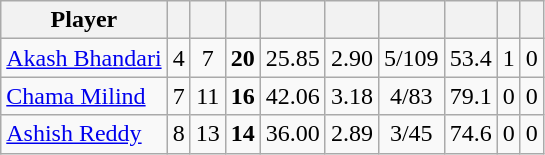<table class="wikitable sortable" style="text-align: center;">
<tr>
<th class="unsortable">Player</th>
<th></th>
<th></th>
<th></th>
<th></th>
<th></th>
<th></th>
<th></th>
<th></th>
<th></th>
</tr>
<tr>
<td style="text-align:left"><a href='#'>Akash Bhandari</a></td>
<td style="text-align:left">4</td>
<td>7</td>
<td><strong>20</strong></td>
<td>25.85</td>
<td>2.90</td>
<td>5/109</td>
<td>53.4</td>
<td>1</td>
<td>0</td>
</tr>
<tr>
<td style="text-align:left"><a href='#'>Chama Milind</a></td>
<td style="text-align:left">7</td>
<td>11</td>
<td><strong>16</strong></td>
<td>42.06</td>
<td>3.18</td>
<td>4/83</td>
<td>79.1</td>
<td>0</td>
<td>0</td>
</tr>
<tr>
<td style="text-align:left"><a href='#'>Ashish Reddy</a></td>
<td style="text-align:left">8</td>
<td>13</td>
<td><strong>14</strong></td>
<td>36.00</td>
<td>2.89</td>
<td>3/45</td>
<td>74.6</td>
<td>0</td>
<td>0</td>
</tr>
</table>
